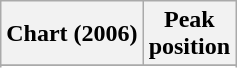<table class="wikitable sortable plainrowheaders" style="text-align:center">
<tr>
<th scope="col">Chart (2006)</th>
<th scope="col">Peak<br> position</th>
</tr>
<tr>
</tr>
<tr>
</tr>
</table>
